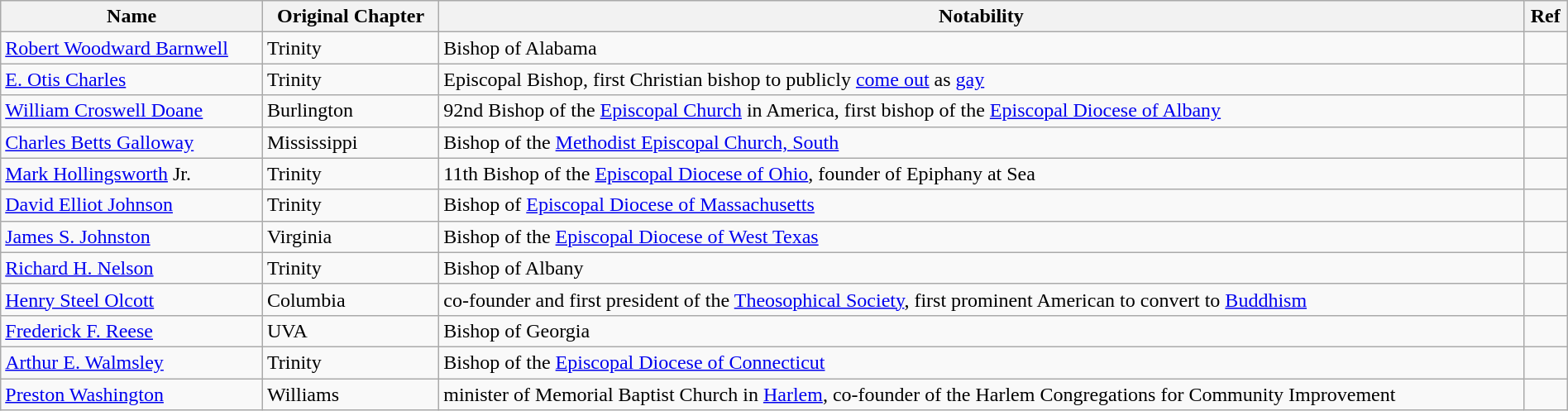<table class="sortable wikitable" style="width:100%;">
<tr>
<th>Name</th>
<th>Original Chapter</th>
<th>Notability</th>
<th>Ref</th>
</tr>
<tr>
<td><a href='#'>Robert Woodward Barnwell</a></td>
<td>Trinity</td>
<td>Bishop of Alabama</td>
<td></td>
</tr>
<tr>
<td><a href='#'>E. Otis Charles</a></td>
<td>Trinity</td>
<td>Episcopal Bishop, first Christian bishop to publicly <a href='#'>come out</a> as <a href='#'>gay</a></td>
<td></td>
</tr>
<tr>
<td><a href='#'>William Croswell Doane</a></td>
<td>Burlington</td>
<td>92nd Bishop of the <a href='#'>Episcopal Church</a> in America, first bishop of the <a href='#'>Episcopal Diocese of Albany</a></td>
<td></td>
</tr>
<tr>
<td><a href='#'>Charles Betts Galloway</a></td>
<td>Mississippi</td>
<td>Bishop of the <a href='#'>Methodist Episcopal Church, South</a></td>
<td></td>
</tr>
<tr>
<td><a href='#'>Mark Hollingsworth</a> Jr.</td>
<td>Trinity</td>
<td>11th Bishop of the <a href='#'>Episcopal Diocese of Ohio</a>, founder of Epiphany at Sea</td>
<td></td>
</tr>
<tr>
<td><a href='#'>David Elliot Johnson</a></td>
<td>Trinity</td>
<td>Bishop of <a href='#'>Episcopal Diocese of Massachusetts</a></td>
<td></td>
</tr>
<tr>
<td><a href='#'>James S. Johnston</a></td>
<td>Virginia</td>
<td>Bishop of the <a href='#'>Episcopal Diocese of West Texas</a></td>
<td></td>
</tr>
<tr>
<td><a href='#'>Richard H. Nelson</a></td>
<td>Trinity</td>
<td>Bishop of Albany</td>
<td></td>
</tr>
<tr>
<td><a href='#'>Henry Steel Olcott</a></td>
<td>Columbia</td>
<td>co-founder and first president of the <a href='#'>Theosophical Society</a>, first prominent American to convert to <a href='#'>Buddhism</a></td>
<td></td>
</tr>
<tr>
<td><a href='#'>Frederick F. Reese</a></td>
<td>UVA</td>
<td>Bishop of Georgia</td>
<td></td>
</tr>
<tr>
<td><a href='#'>Arthur E. Walmsley</a></td>
<td>Trinity</td>
<td>Bishop of the <a href='#'>Episcopal Diocese of Connecticut</a></td>
<td></td>
</tr>
<tr>
<td><a href='#'>Preston Washington</a></td>
<td>Williams</td>
<td>minister of Memorial Baptist Church in <a href='#'>Harlem</a>, co-founder of the Harlem Congregations for Community Improvement</td>
<td></td>
</tr>
</table>
